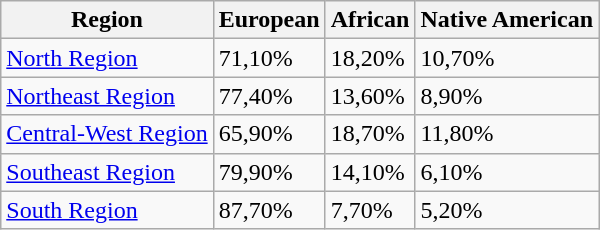<table class="wikitable" border="1">
<tr>
<th><strong>Region</strong></th>
<th><strong>European</strong></th>
<th><strong>African</strong></th>
<th><strong>Native American</strong></th>
</tr>
<tr>
<td><a href='#'>North Region</a></td>
<td>71,10%</td>
<td>18,20%</td>
<td>10,70%</td>
</tr>
<tr>
<td><a href='#'>Northeast Region</a></td>
<td>77,40%</td>
<td>13,60%</td>
<td>8,90%</td>
</tr>
<tr>
<td><a href='#'>Central-West Region</a></td>
<td>65,90%</td>
<td>18,70%</td>
<td>11,80%</td>
</tr>
<tr>
<td><a href='#'>Southeast Region</a></td>
<td>79,90%</td>
<td>14,10%</td>
<td>6,10%</td>
</tr>
<tr>
<td><a href='#'>South Region</a></td>
<td>87,70%</td>
<td>7,70%</td>
<td>5,20%</td>
</tr>
</table>
